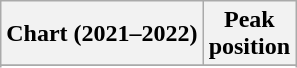<table class="wikitable sortable plainrowheaders" style="text-align:center">
<tr>
<th scope="col">Chart (2021–2022)</th>
<th scope="col">Peak<br>position</th>
</tr>
<tr>
</tr>
<tr>
</tr>
<tr>
</tr>
<tr>
</tr>
<tr>
</tr>
</table>
